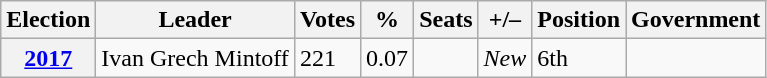<table class=wikitable style="text-align: left;">
<tr>
<th>Election</th>
<th>Leader</th>
<th>Votes</th>
<th>%</th>
<th>Seats</th>
<th>+/–</th>
<th>Position</th>
<th>Government</th>
</tr>
<tr>
<th><a href='#'>2017</a></th>
<td>Ivan Grech Mintoff</td>
<td>221</td>
<td>0.07</td>
<td></td>
<td><em>New</em></td>
<td>6th</td>
<td></td>
</tr>
</table>
